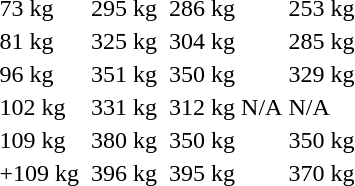<table>
<tr>
<td>73 kg</td>
<td></td>
<td>295 kg</td>
<td></td>
<td>286 kg</td>
<td></td>
<td>253 kg</td>
</tr>
<tr>
<td>81 kg</td>
<td></td>
<td>325 kg</td>
<td></td>
<td>304 kg</td>
<td></td>
<td>285 kg</td>
</tr>
<tr>
<td>96 kg</td>
<td></td>
<td>351 kg</td>
<td></td>
<td>350 kg</td>
<td></td>
<td>329 kg</td>
</tr>
<tr>
<td>102 kg</td>
<td></td>
<td>331 kg</td>
<td></td>
<td>312 kg</td>
<td {{flagmedalist>N/A</td>
<td>N/A</td>
</tr>
<tr>
<td>109 kg</td>
<td></td>
<td>380 kg</td>
<td></td>
<td>350 kg</td>
<td></td>
<td>350 kg</td>
</tr>
<tr>
<td>+109 kg</td>
<td></td>
<td>396 kg</td>
<td></td>
<td>395 kg</td>
<td></td>
<td>370 kg</td>
</tr>
</table>
